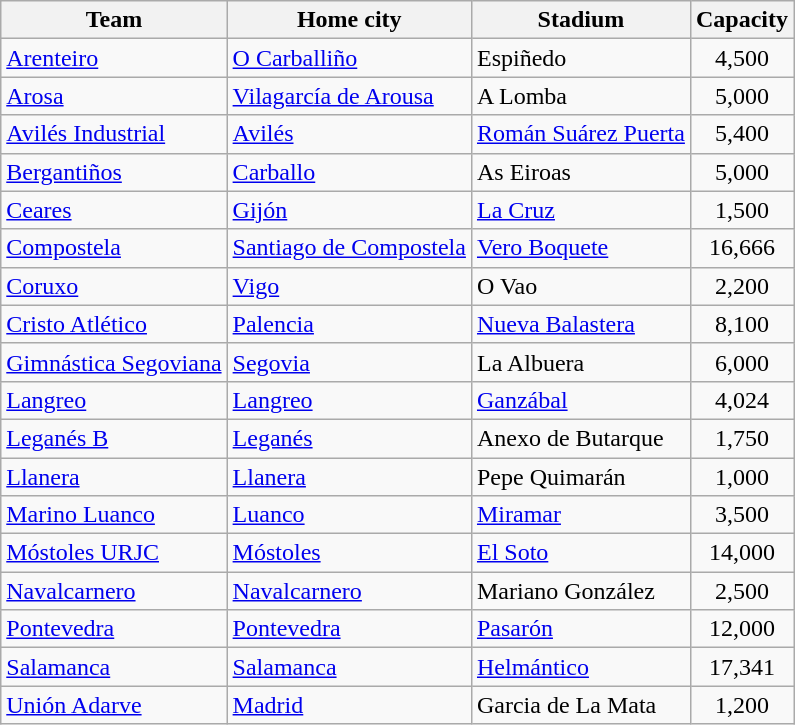<table class="wikitable sortable">
<tr>
<th>Team</th>
<th>Home city</th>
<th>Stadium</th>
<th>Capacity</th>
</tr>
<tr>
<td><a href='#'>Arenteiro</a></td>
<td><a href='#'>O Carballiño</a></td>
<td>Espiñedo</td>
<td align=center>4,500</td>
</tr>
<tr>
<td><a href='#'>Arosa</a></td>
<td><a href='#'>Vilagarcía de Arousa</a></td>
<td>A Lomba</td>
<td align=center>5,000</td>
</tr>
<tr>
<td><a href='#'>Avilés Industrial</a></td>
<td><a href='#'>Avilés</a></td>
<td><a href='#'>Román Suárez Puerta</a></td>
<td align=center>5,400</td>
</tr>
<tr>
<td><a href='#'>Bergantiños</a></td>
<td><a href='#'>Carballo</a></td>
<td>As Eiroas</td>
<td align=center>5,000</td>
</tr>
<tr>
<td><a href='#'>Ceares</a></td>
<td><a href='#'>Gijón</a></td>
<td><a href='#'>La Cruz</a></td>
<td align=center>1,500</td>
</tr>
<tr>
<td><a href='#'>Compostela</a></td>
<td><a href='#'>Santiago de Compostela</a></td>
<td><a href='#'>Vero Boquete</a></td>
<td align=center>16,666</td>
</tr>
<tr>
<td><a href='#'>Coruxo</a></td>
<td><a href='#'>Vigo</a></td>
<td>O Vao</td>
<td align=center>2,200</td>
</tr>
<tr>
<td><a href='#'>Cristo Atlético</a></td>
<td><a href='#'>Palencia</a></td>
<td><a href='#'>Nueva Balastera</a></td>
<td align=center>8,100</td>
</tr>
<tr>
<td><a href='#'>Gimnástica Segoviana</a></td>
<td><a href='#'>Segovia</a></td>
<td>La Albuera</td>
<td align=center>6,000</td>
</tr>
<tr>
<td><a href='#'>Langreo</a></td>
<td><a href='#'>Langreo</a></td>
<td><a href='#'>Ganzábal</a></td>
<td align=center>4,024</td>
</tr>
<tr>
<td><a href='#'>Leganés B</a></td>
<td><a href='#'>Leganés</a></td>
<td>Anexo de Butarque</td>
<td align=center>1,750</td>
</tr>
<tr>
<td><a href='#'>Llanera</a></td>
<td><a href='#'>Llanera</a></td>
<td>Pepe Quimarán</td>
<td align=center>1,000</td>
</tr>
<tr>
<td><a href='#'>Marino Luanco</a></td>
<td><a href='#'>Luanco</a></td>
<td><a href='#'>Miramar</a></td>
<td align=center>3,500</td>
</tr>
<tr>
<td><a href='#'>Móstoles URJC</a></td>
<td><a href='#'>Móstoles</a></td>
<td><a href='#'>El Soto</a></td>
<td align=center>14,000</td>
</tr>
<tr>
<td><a href='#'>Navalcarnero</a></td>
<td><a href='#'>Navalcarnero</a></td>
<td>Mariano González</td>
<td align=center>2,500</td>
</tr>
<tr>
<td><a href='#'>Pontevedra</a></td>
<td><a href='#'>Pontevedra</a></td>
<td><a href='#'>Pasarón</a></td>
<td align=center>12,000</td>
</tr>
<tr>
<td><a href='#'>Salamanca</a></td>
<td><a href='#'>Salamanca</a></td>
<td><a href='#'>Helmántico</a></td>
<td align=center>17,341</td>
</tr>
<tr>
<td><a href='#'>Unión Adarve</a></td>
<td><a href='#'>Madrid</a></td>
<td>Garcia de La Mata</td>
<td align=center>1,200</td>
</tr>
</table>
